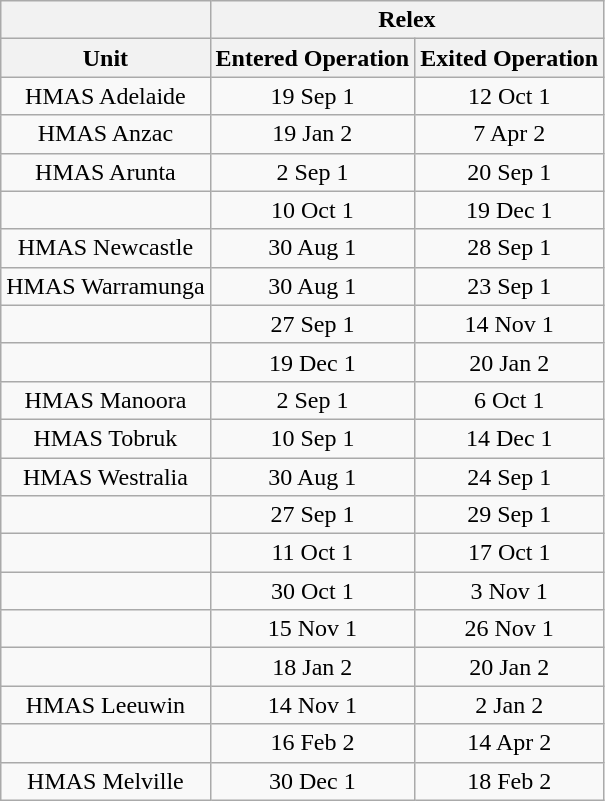<table class="wikitable" style="text-align:center;" border="1">
<tr>
<th scope="col" colspan="1"></th>
<th scope="col" colspan="2">Relex</th>
</tr>
<tr>
<th>Unit</th>
<th>Entered Operation</th>
<th>Exited Operation</th>
</tr>
<tr>
<td>HMAS Adelaide</td>
<td>19 Sep 1</td>
<td>12 Oct 1</td>
</tr>
<tr>
<td>HMAS Anzac</td>
<td>19 Jan 2</td>
<td>7 Apr 2</td>
</tr>
<tr>
<td>HMAS Arunta</td>
<td>2 Sep 1</td>
<td>20 Sep 1</td>
</tr>
<tr>
<td></td>
<td>10 Oct 1</td>
<td>19 Dec 1</td>
</tr>
<tr>
<td>HMAS Newcastle</td>
<td>30 Aug 1</td>
<td>28 Sep 1</td>
</tr>
<tr>
<td>HMAS Warramunga</td>
<td>30 Aug 1</td>
<td>23 Sep 1</td>
</tr>
<tr>
<td></td>
<td>27 Sep 1</td>
<td>14 Nov 1</td>
</tr>
<tr>
<td></td>
<td>19 Dec 1</td>
<td>20 Jan 2</td>
</tr>
<tr>
<td>HMAS Manoora</td>
<td>2 Sep 1</td>
<td>6 Oct 1</td>
</tr>
<tr>
<td>HMAS Tobruk</td>
<td>10 Sep 1</td>
<td>14 Dec 1</td>
</tr>
<tr>
<td>HMAS Westralia</td>
<td>30 Aug 1</td>
<td>24 Sep 1</td>
</tr>
<tr>
<td></td>
<td>27 Sep 1</td>
<td>29 Sep 1</td>
</tr>
<tr>
<td></td>
<td>11 Oct 1</td>
<td>17 Oct 1</td>
</tr>
<tr>
<td></td>
<td>30 Oct 1</td>
<td>3 Nov 1</td>
</tr>
<tr>
<td></td>
<td>15 Nov 1</td>
<td>26 Nov 1</td>
</tr>
<tr>
<td></td>
<td>18 Jan 2</td>
<td>20 Jan 2</td>
</tr>
<tr>
<td>HMAS Leeuwin</td>
<td>14 Nov 1</td>
<td>2 Jan 2</td>
</tr>
<tr>
<td></td>
<td>16 Feb 2</td>
<td>14 Apr 2</td>
</tr>
<tr>
<td>HMAS Melville</td>
<td>30 Dec 1</td>
<td>18 Feb 2</td>
</tr>
</table>
